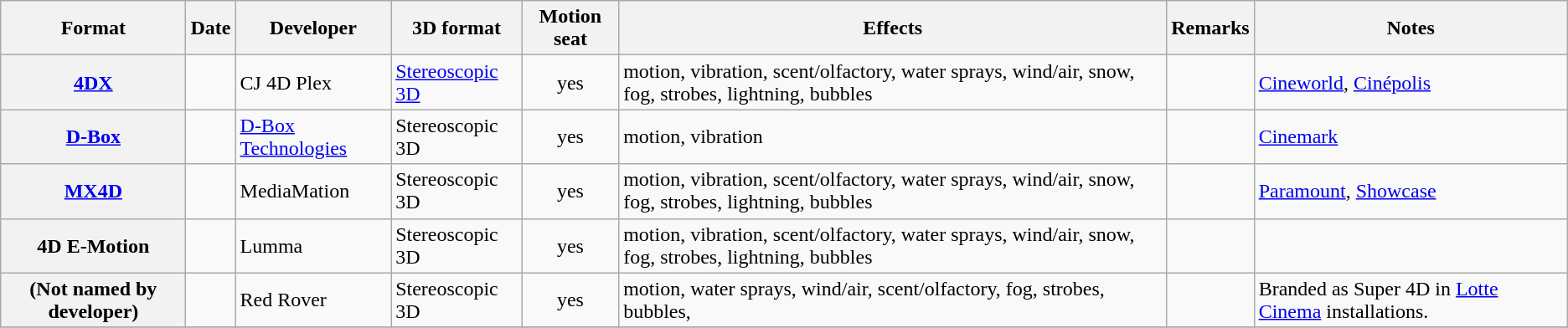<table class="wikitable sortable plainrowheaders">
<tr>
<th scope="col">Format</th>
<th scope="col">Date</th>
<th scope="col">Developer</th>
<th scope="col">3D format</th>
<th scope="col">Motion seat</th>
<th scope="col" class="unsortable">Effects</th>
<th scope="col" class="unsortable">Remarks</th>
<th scope="col" class="unsortable">Notes</th>
</tr>
<tr>
<th scope="row"><a href='#'>4DX</a></th>
<td align=center></td>
<td>CJ 4D Plex</td>
<td><a href='#'>Stereoscopic 3D</a></td>
<td align=center>yes</td>
<td>motion, vibration, scent/olfactory, water sprays, wind/air, snow, fog, strobes, lightning, bubbles</td>
<td></td>
<td><a href='#'>Cineworld</a>, <a href='#'>Cinépolis</a></td>
</tr>
<tr>
<th scope="row"><a href='#'>D-Box</a></th>
<td align=center></td>
<td><a href='#'>D-Box Technologies</a></td>
<td>Stereoscopic 3D</td>
<td align=center>yes</td>
<td>motion, vibration</td>
<td></td>
<td><a href='#'>Cinemark</a></td>
</tr>
<tr>
<th scope="row"><a href='#'>MX4D</a></th>
<td align=center></td>
<td>MediaMation</td>
<td>Stereoscopic 3D</td>
<td align=center>yes</td>
<td>motion, vibration, scent/olfactory, water sprays, wind/air, snow, fog, strobes, lightning, bubbles</td>
<td></td>
<td><a href='#'>Paramount</a>, <a href='#'>Showcase</a></td>
</tr>
<tr>
<th scope="row">4D E-Motion</th>
<td align=center></td>
<td>Lumma</td>
<td>Stereoscopic 3D</td>
<td align=center>yes</td>
<td>motion, vibration, scent/olfactory, water sprays, wind/air, snow, fog, strobes, lightning, bubbles</td>
<td></td>
<td></td>
</tr>
<tr>
<th scope="row">(Not named by developer)</th>
<td align=center></td>
<td>Red Rover</td>
<td>Stereoscopic 3D</td>
<td align=center>yes</td>
<td>motion, water sprays, wind/air, scent/olfactory, fog, strobes, bubbles,</td>
<td></td>
<td>Branded as Super 4D in <a href='#'>Lotte Cinema</a> installations.</td>
</tr>
<tr>
</tr>
</table>
